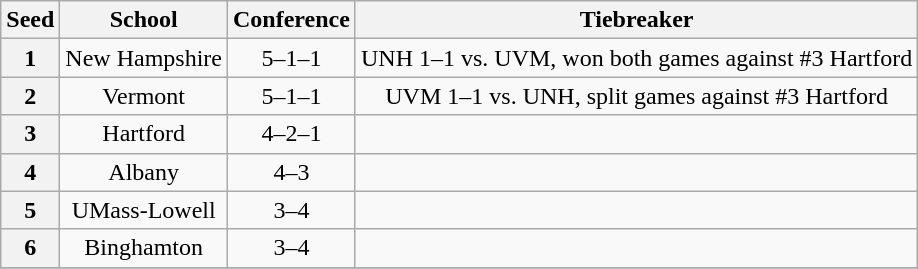<table class="wikitable" style="text-align:center">
<tr>
<th>Seed</th>
<th>School</th>
<th>Conference</th>
<th>Tiebreaker</th>
</tr>
<tr>
<th>1</th>
<td>New Hampshire</td>
<td>5–1–1</td>
<td>UNH 1–1 vs. UVM, won both games against #3 Hartford</td>
</tr>
<tr>
<th>2</th>
<td>Vermont</td>
<td>5–1–1</td>
<td>UVM 1–1 vs. UNH, split games against #3 Hartford</td>
</tr>
<tr>
<th>3</th>
<td>Hartford</td>
<td>4–2–1</td>
<td></td>
</tr>
<tr>
<th>4</th>
<td>Albany</td>
<td>4–3</td>
<td></td>
</tr>
<tr>
<th>5</th>
<td>UMass-Lowell</td>
<td>3–4</td>
<td></td>
</tr>
<tr>
<th>6</th>
<td>Binghamton</td>
<td>3–4</td>
<td></td>
</tr>
<tr>
</tr>
</table>
